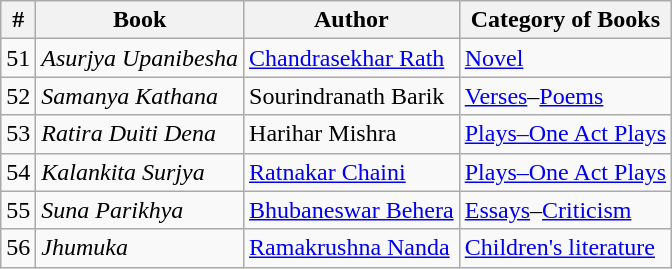<table class="wikitable">
<tr>
<th>#</th>
<th>Book</th>
<th>Author</th>
<th>Category of Books</th>
</tr>
<tr>
<td>51</td>
<td><em>Asurjya Upanibesha</em></td>
<td><a href='#'>Chandrasekhar Rath</a></td>
<td><a href='#'>Novel</a></td>
</tr>
<tr>
<td>52</td>
<td><em>Samanya Kathana</em></td>
<td>Sourindranath Barik</td>
<td><a href='#'>Verses</a>–<a href='#'>Poems</a></td>
</tr>
<tr>
<td>53</td>
<td><em>Ratira Duiti Dena</em></td>
<td>Harihar Mishra</td>
<td><a href='#'>Plays–One Act Plays</a></td>
</tr>
<tr>
<td>54</td>
<td><em>Kalankita Surjya</em></td>
<td><a href='#'>Ratnakar Chaini</a></td>
<td><a href='#'>Plays–One Act Plays</a></td>
</tr>
<tr>
<td>55</td>
<td><em>Suna Parikhya</em></td>
<td><a href='#'>Bhubaneswar Behera</a></td>
<td><a href='#'>Essays</a>–<a href='#'>Criticism</a></td>
</tr>
<tr>
<td>56</td>
<td><em>Jhumuka</em></td>
<td><a href='#'>Ramakrushna Nanda</a></td>
<td><a href='#'>Children's literature</a></td>
</tr>
</table>
